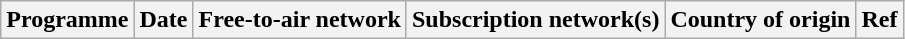<table class="wikitable plainrowheaders sortable" style="text-align:left">
<tr>
<th scope="col">Programme</th>
<th scope="col">Date</th>
<th scope="col">Free-to-air network</th>
<th scope="col">Subscription network(s)</th>
<th scope="col">Country of origin</th>
<th scope="col" class="unsortable">Ref</th>
</tr>
</table>
